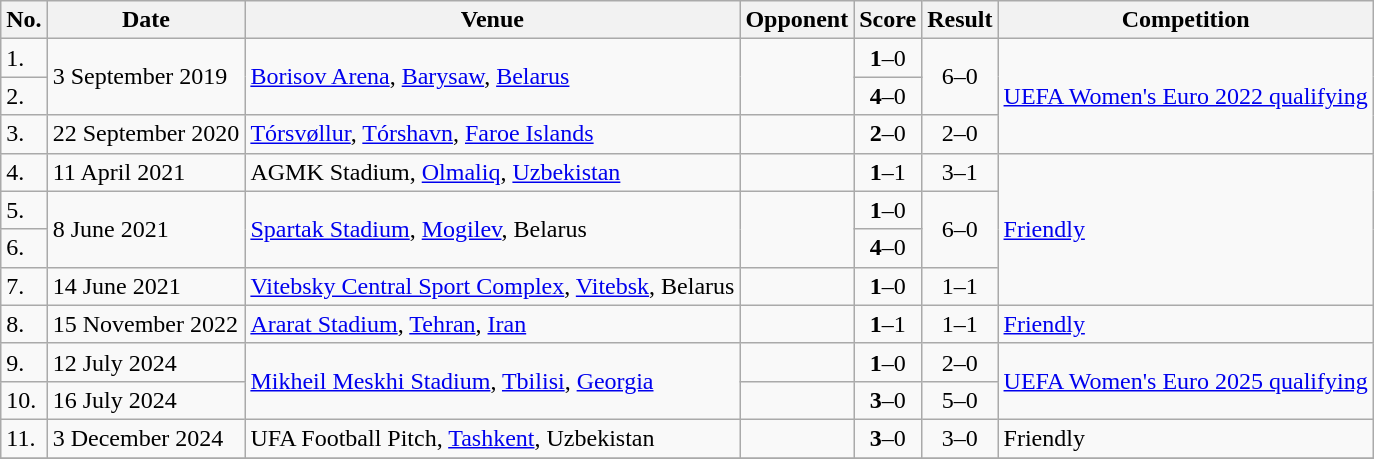<table class="wikitable">
<tr>
<th>No.</th>
<th>Date</th>
<th>Venue</th>
<th>Opponent</th>
<th>Score</th>
<th>Result</th>
<th>Competition</th>
</tr>
<tr>
<td>1.</td>
<td rowspan=2>3 September 2019</td>
<td rowspan=2><a href='#'>Borisov Arena</a>, <a href='#'>Barysaw</a>, <a href='#'>Belarus</a></td>
<td rowspan=2></td>
<td align=center><strong>1</strong>–0</td>
<td rowspan=2 align=center>6–0</td>
<td rowspan=3><a href='#'>UEFA Women's Euro 2022 qualifying</a></td>
</tr>
<tr>
<td>2.</td>
<td align=center><strong>4</strong>–0</td>
</tr>
<tr>
<td>3.</td>
<td>22 September 2020</td>
<td><a href='#'>Tórsvøllur</a>, <a href='#'>Tórshavn</a>, <a href='#'>Faroe Islands</a></td>
<td></td>
<td align=center><strong>2</strong>–0</td>
<td align=center>2–0</td>
</tr>
<tr>
<td>4.</td>
<td>11 April 2021</td>
<td>AGMK Stadium, <a href='#'>Olmaliq</a>, <a href='#'>Uzbekistan</a></td>
<td></td>
<td align=center><strong>1</strong>–1</td>
<td align=center>3–1</td>
<td rowspan=4><a href='#'>Friendly</a></td>
</tr>
<tr>
<td>5.</td>
<td rowspan=2>8 June 2021</td>
<td rowspan=2><a href='#'>Spartak Stadium</a>, <a href='#'>Mogilev</a>, Belarus</td>
<td rowspan=2></td>
<td align=center><strong>1</strong>–0</td>
<td rowspan=2 align=center>6–0</td>
</tr>
<tr>
<td>6.</td>
<td align=center><strong>4</strong>–0</td>
</tr>
<tr>
<td>7.</td>
<td>14 June 2021</td>
<td><a href='#'>Vitebsky Central Sport Complex</a>, <a href='#'>Vitebsk</a>, Belarus</td>
<td></td>
<td align=center><strong>1</strong>–0</td>
<td align=center>1–1</td>
</tr>
<tr>
<td>8.</td>
<td>15 November 2022</td>
<td><a href='#'>Ararat Stadium</a>, <a href='#'>Tehran</a>, <a href='#'>Iran</a></td>
<td></td>
<td align=center><strong>1</strong>–1</td>
<td align=center>1–1</td>
<td><a href='#'>Friendly</a></td>
</tr>
<tr>
<td>9.</td>
<td>12 July 2024</td>
<td rowspan=2><a href='#'>Mikheil Meskhi Stadium</a>, <a href='#'>Tbilisi</a>, <a href='#'>Georgia</a></td>
<td></td>
<td align=center><strong>1</strong>–0</td>
<td align=center>2–0</td>
<td rowspan=2><a href='#'>UEFA Women's Euro 2025 qualifying</a></td>
</tr>
<tr>
<td>10.</td>
<td>16 July 2024</td>
<td></td>
<td align=center><strong>3</strong>–0</td>
<td align=center>5–0</td>
</tr>
<tr>
<td>11.</td>
<td>3 December 2024</td>
<td>UFA Football Pitch, <a href='#'>Tashkent</a>, Uzbekistan</td>
<td></td>
<td align=center><strong>3</strong>–0</td>
<td align=center>3–0</td>
<td>Friendly</td>
</tr>
<tr>
</tr>
</table>
